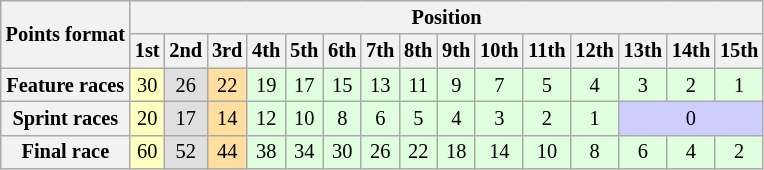<table class="wikitable" style="font-size:85%; text-align:center">
<tr style="background:#f9f9f9">
<th rowspan="2">Points format</th>
<th colspan="21">Position</th>
</tr>
<tr>
<th>1st</th>
<th>2nd</th>
<th>3rd</th>
<th>4th</th>
<th>5th</th>
<th>6th</th>
<th>7th</th>
<th>8th</th>
<th>9th</th>
<th>10th</th>
<th>11th</th>
<th>12th</th>
<th>13th</th>
<th>14th</th>
<th>15th</th>
</tr>
<tr>
<th>Feature races</th>
<td style="background:#ffffbf;">30</td>
<td style="background:#dfdfdf;">26</td>
<td style="background:#ffdf9f;">22</td>
<td style="background:#dfffdf;">19</td>
<td style="background:#dfffdf;">17</td>
<td style="background:#dfffdf;">15</td>
<td style="background:#dfffdf;">13</td>
<td style="background:#dfffdf;">11</td>
<td style="background:#dfffdf;">9</td>
<td style="background:#dfffdf;">7</td>
<td style="background:#dfffdf;">5</td>
<td style="background:#dfffdf;">4</td>
<td style="background:#dfffdf;">3</td>
<td style="background:#dfffdf;">2</td>
<td style="background:#dfffdf;">1</td>
</tr>
<tr>
<th>Sprint races</th>
<td style="background:#ffffbf;">20</td>
<td style="background:#dfdfdf;">17</td>
<td style="background:#ffdf9f;">14</td>
<td style="background:#dfffdf;">12</td>
<td style="background:#dfffdf;">10</td>
<td style="background:#dfffdf;">8</td>
<td style="background:#dfffdf;">6</td>
<td style="background:#dfffdf;">5</td>
<td style="background:#dfffdf;">4</td>
<td style="background:#dfffdf;">3</td>
<td style="background:#dfffdf;">2</td>
<td style="background:#dfffdf;">1</td>
<td style="background:#cfcfff;" colspan=3>0</td>
</tr>
<tr>
<th>Final race</th>
<td style="background:#ffffbf;">60</td>
<td style="background:#dfdfdf;">52</td>
<td style="background:#ffdf9f;">44</td>
<td style="background:#dfffdf;">38</td>
<td style="background:#dfffdf;">34</td>
<td style="background:#dfffdf;">30</td>
<td style="background:#dfffdf;">26</td>
<td style="background:#dfffdf;">22</td>
<td style="background:#dfffdf;">18</td>
<td style="background:#dfffdf;">14</td>
<td style="background:#dfffdf;">10</td>
<td style="background:#dfffdf;">8</td>
<td style="background:#dfffdf;">6</td>
<td style="background:#dfffdf;">4</td>
<td style="background:#dfffdf;">2</td>
</tr>
</table>
